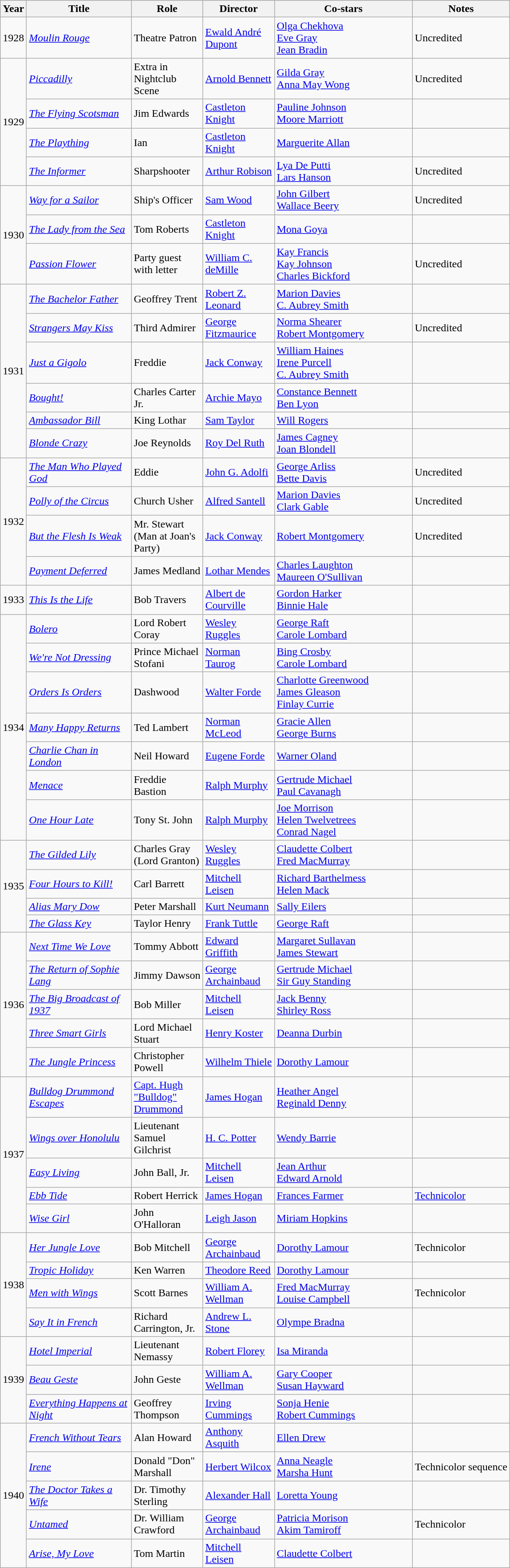<table class="wikitable">
<tr style="background:#b0c4de; text-align:center;">
<th style="width:30px;">Year</th>
<th style="width:150px;">Title</th>
<th style="width:100px;">Role</th>
<th style="width:100px;">Director</th>
<th style="width:200px;">Co-stars</th>
<th>Notes</th>
</tr>
<tr>
<td>1928</td>
<td><em><a href='#'>Moulin Rouge</a></em></td>
<td>Theatre Patron</td>
<td><a href='#'>Ewald André Dupont</a></td>
<td><a href='#'>Olga Chekhova</a><br><a href='#'>Eve Gray</a><br><a href='#'>Jean Bradin</a></td>
<td>Uncredited</td>
</tr>
<tr>
<td rowspan=4>1929</td>
<td><em><a href='#'>Piccadilly</a></em></td>
<td>Extra in Nightclub Scene</td>
<td><a href='#'>Arnold Bennett</a></td>
<td><a href='#'>Gilda Gray</a><br><a href='#'>Anna May Wong</a></td>
<td>Uncredited</td>
</tr>
<tr>
<td><em><a href='#'>The Flying Scotsman</a></em></td>
<td>Jim Edwards</td>
<td><a href='#'>Castleton Knight</a></td>
<td><a href='#'>Pauline Johnson</a><br><a href='#'>Moore Marriott</a></td>
<td></td>
</tr>
<tr>
<td><em><a href='#'>The Plaything</a></em></td>
<td>Ian</td>
<td><a href='#'>Castleton Knight</a></td>
<td><a href='#'>Marguerite Allan</a></td>
<td></td>
</tr>
<tr>
<td><em><a href='#'>The Informer</a></em></td>
<td>Sharpshooter</td>
<td><a href='#'>Arthur Robison</a></td>
<td><a href='#'>Lya De Putti</a><br><a href='#'>Lars Hanson</a></td>
<td>Uncredited</td>
</tr>
<tr>
<td rowspan=3>1930</td>
<td><em><a href='#'>Way for a Sailor</a></em></td>
<td>Ship's Officer</td>
<td><a href='#'>Sam Wood</a></td>
<td><a href='#'>John Gilbert</a><br><a href='#'>Wallace Beery</a></td>
<td>Uncredited</td>
</tr>
<tr>
<td><em><a href='#'>The Lady from the Sea</a></em></td>
<td>Tom Roberts</td>
<td><a href='#'>Castleton Knight</a></td>
<td><a href='#'>Mona Goya</a></td>
<td></td>
</tr>
<tr>
<td><em><a href='#'>Passion Flower</a></em></td>
<td>Party guest with letter</td>
<td><a href='#'>William C. deMille</a></td>
<td><a href='#'>Kay Francis</a><br><a href='#'>Kay Johnson</a><br><a href='#'>Charles Bickford</a></td>
<td>Uncredited</td>
</tr>
<tr>
<td rowspan=6>1931</td>
<td><em><a href='#'>The Bachelor Father</a></em></td>
<td>Geoffrey Trent</td>
<td><a href='#'>Robert Z. Leonard</a></td>
<td><a href='#'>Marion Davies</a><br><a href='#'>C. Aubrey Smith</a></td>
<td></td>
</tr>
<tr>
<td><em><a href='#'>Strangers May Kiss</a></em></td>
<td>Third Admirer</td>
<td><a href='#'>George Fitzmaurice</a></td>
<td><a href='#'>Norma Shearer</a><br><a href='#'>Robert Montgomery</a></td>
<td>Uncredited</td>
</tr>
<tr>
<td><em><a href='#'>Just a Gigolo</a></em></td>
<td>Freddie</td>
<td><a href='#'>Jack Conway</a></td>
<td><a href='#'>William Haines</a><br><a href='#'>Irene Purcell</a><br><a href='#'>C. Aubrey Smith</a></td>
<td></td>
</tr>
<tr>
<td><em><a href='#'>Bought!</a></em></td>
<td>Charles Carter Jr.</td>
<td><a href='#'>Archie Mayo</a></td>
<td><a href='#'>Constance Bennett</a><br><a href='#'>Ben Lyon</a></td>
<td></td>
</tr>
<tr>
<td><em><a href='#'>Ambassador Bill</a></em></td>
<td>King Lothar</td>
<td><a href='#'>Sam Taylor</a></td>
<td><a href='#'>Will Rogers</a></td>
<td></td>
</tr>
<tr>
<td><em><a href='#'>Blonde Crazy</a></em></td>
<td>Joe Reynolds</td>
<td><a href='#'>Roy Del Ruth</a></td>
<td><a href='#'>James Cagney</a><br><a href='#'>Joan Blondell</a></td>
<td></td>
</tr>
<tr>
<td rowspan=4>1932</td>
<td><em><a href='#'>The Man Who Played God</a></em></td>
<td>Eddie</td>
<td><a href='#'>John G. Adolfi</a></td>
<td><a href='#'>George Arliss</a><br><a href='#'>Bette Davis</a></td>
<td>Uncredited</td>
</tr>
<tr>
<td><em><a href='#'>Polly of the Circus</a></em></td>
<td>Church Usher</td>
<td><a href='#'>Alfred Santell</a></td>
<td><a href='#'>Marion Davies</a><br><a href='#'>Clark Gable</a></td>
<td>Uncredited</td>
</tr>
<tr>
<td><em><a href='#'>But the Flesh Is Weak</a></em></td>
<td>Mr. Stewart<br>(Man at Joan's Party)</td>
<td><a href='#'>Jack Conway</a></td>
<td><a href='#'>Robert Montgomery</a></td>
<td>Uncredited</td>
</tr>
<tr>
<td><em><a href='#'>Payment Deferred</a></em></td>
<td>James Medland</td>
<td><a href='#'>Lothar Mendes</a></td>
<td><a href='#'>Charles Laughton</a><br><a href='#'>Maureen O'Sullivan</a></td>
<td></td>
</tr>
<tr>
<td>1933</td>
<td><em><a href='#'>This Is the Life</a></em></td>
<td>Bob Travers</td>
<td><a href='#'>Albert de Courville</a></td>
<td><a href='#'>Gordon Harker</a><br><a href='#'>Binnie Hale</a></td>
<td></td>
</tr>
<tr>
<td rowspan=7>1934</td>
<td><em><a href='#'>Bolero</a></em></td>
<td>Lord Robert Coray</td>
<td><a href='#'>Wesley Ruggles</a></td>
<td><a href='#'>George Raft</a><br><a href='#'>Carole Lombard</a></td>
<td></td>
</tr>
<tr>
<td><em><a href='#'>We're Not Dressing</a></em></td>
<td>Prince Michael Stofani</td>
<td><a href='#'>Norman Taurog</a></td>
<td><a href='#'>Bing Crosby</a><br><a href='#'>Carole Lombard</a></td>
<td></td>
</tr>
<tr>
<td><em><a href='#'>Orders Is Orders</a></em></td>
<td>Dashwood</td>
<td><a href='#'>Walter Forde</a></td>
<td><a href='#'>Charlotte Greenwood</a><br><a href='#'>James Gleason</a><br><a href='#'>Finlay Currie</a></td>
<td></td>
</tr>
<tr>
<td><em><a href='#'>Many Happy Returns</a></em></td>
<td>Ted Lambert</td>
<td><a href='#'>Norman McLeod</a></td>
<td><a href='#'>Gracie Allen</a><br><a href='#'>George Burns</a></td>
<td></td>
</tr>
<tr>
<td><em><a href='#'>Charlie Chan in London</a></em></td>
<td>Neil Howard</td>
<td><a href='#'>Eugene Forde</a></td>
<td><a href='#'>Warner Oland</a></td>
<td></td>
</tr>
<tr>
<td><em><a href='#'>Menace</a></em></td>
<td>Freddie Bastion</td>
<td><a href='#'>Ralph Murphy</a></td>
<td><a href='#'>Gertrude Michael</a><br><a href='#'>Paul Cavanagh</a></td>
<td></td>
</tr>
<tr>
<td><em><a href='#'>One Hour Late</a></em></td>
<td>Tony St. John</td>
<td><a href='#'>Ralph Murphy</a></td>
<td><a href='#'>Joe Morrison</a><br><a href='#'>Helen Twelvetrees</a><br><a href='#'>Conrad Nagel</a></td>
<td></td>
</tr>
<tr>
<td rowspan=4>1935</td>
<td><em><a href='#'>The Gilded Lily</a></em></td>
<td>Charles Gray (Lord Granton)</td>
<td><a href='#'>Wesley Ruggles</a></td>
<td><a href='#'>Claudette Colbert</a><br><a href='#'>Fred MacMurray</a></td>
<td></td>
</tr>
<tr>
<td><em><a href='#'>Four Hours to Kill!</a></em></td>
<td>Carl Barrett</td>
<td><a href='#'>Mitchell Leisen</a></td>
<td><a href='#'>Richard Barthelmess</a><br><a href='#'>Helen Mack</a></td>
<td></td>
</tr>
<tr>
<td><em><a href='#'>Alias Mary Dow</a></em></td>
<td>Peter Marshall</td>
<td><a href='#'>Kurt Neumann</a></td>
<td><a href='#'>Sally Eilers</a></td>
<td></td>
</tr>
<tr>
<td><em><a href='#'>The Glass Key</a></em></td>
<td>Taylor Henry</td>
<td><a href='#'>Frank Tuttle</a></td>
<td><a href='#'>George Raft</a></td>
<td></td>
</tr>
<tr>
<td rowspan=5>1936</td>
<td><em><a href='#'>Next Time We Love</a></em></td>
<td>Tommy Abbott</td>
<td><a href='#'>Edward Griffith</a></td>
<td><a href='#'>Margaret Sullavan</a><br><a href='#'>James Stewart</a></td>
<td></td>
</tr>
<tr>
<td><em><a href='#'>The Return of Sophie Lang</a></em></td>
<td>Jimmy Dawson</td>
<td><a href='#'>George Archainbaud</a></td>
<td><a href='#'>Gertrude Michael</a><br><a href='#'>Sir Guy Standing</a></td>
<td></td>
</tr>
<tr>
<td><em><a href='#'>The Big Broadcast of 1937</a></em></td>
<td>Bob Miller</td>
<td><a href='#'>Mitchell Leisen</a></td>
<td><a href='#'>Jack Benny</a><br><a href='#'>Shirley Ross</a></td>
<td></td>
</tr>
<tr>
<td><em><a href='#'>Three Smart Girls</a></em></td>
<td>Lord Michael Stuart</td>
<td><a href='#'>Henry Koster</a></td>
<td><a href='#'>Deanna Durbin</a></td>
<td></td>
</tr>
<tr>
<td><em><a href='#'>The Jungle Princess</a></em></td>
<td>Christopher Powell</td>
<td><a href='#'>Wilhelm Thiele</a></td>
<td><a href='#'>Dorothy Lamour</a></td>
<td></td>
</tr>
<tr>
<td rowspan=5>1937</td>
<td><em><a href='#'>Bulldog Drummond Escapes</a></em></td>
<td><a href='#'>Capt. Hugh "Bulldog" Drummond</a></td>
<td><a href='#'>James Hogan</a></td>
<td><a href='#'>Heather Angel</a><br><a href='#'>Reginald Denny</a></td>
<td></td>
</tr>
<tr>
<td><em><a href='#'>Wings over Honolulu</a></em></td>
<td>Lieutenant Samuel Gilchrist</td>
<td><a href='#'>H. C. Potter</a></td>
<td><a href='#'>Wendy Barrie</a></td>
<td></td>
</tr>
<tr>
<td><em><a href='#'>Easy Living</a></em></td>
<td>John Ball, Jr.</td>
<td><a href='#'>Mitchell Leisen</a></td>
<td><a href='#'>Jean Arthur</a><br><a href='#'>Edward Arnold</a></td>
<td></td>
</tr>
<tr>
<td><em><a href='#'>Ebb Tide</a></em></td>
<td>Robert Herrick</td>
<td><a href='#'>James Hogan</a></td>
<td><a href='#'>Frances Farmer</a></td>
<td><a href='#'>Technicolor</a></td>
</tr>
<tr>
<td><em><a href='#'>Wise Girl</a></em></td>
<td>John O'Halloran</td>
<td><a href='#'>Leigh Jason</a></td>
<td><a href='#'>Miriam Hopkins</a></td>
<td></td>
</tr>
<tr>
<td rowspan=4>1938</td>
<td><em><a href='#'>Her Jungle Love</a></em></td>
<td>Bob Mitchell</td>
<td><a href='#'>George Archainbaud</a></td>
<td><a href='#'>Dorothy Lamour</a></td>
<td>Technicolor</td>
</tr>
<tr>
<td><em><a href='#'>Tropic Holiday</a></em></td>
<td>Ken Warren</td>
<td><a href='#'>Theodore Reed</a></td>
<td><a href='#'>Dorothy Lamour</a></td>
<td></td>
</tr>
<tr>
<td><em><a href='#'>Men with Wings</a></em></td>
<td>Scott Barnes</td>
<td><a href='#'>William A. Wellman</a></td>
<td><a href='#'>Fred MacMurray</a><br><a href='#'>Louise Campbell</a></td>
<td>Technicolor</td>
</tr>
<tr>
<td><em><a href='#'>Say It in French</a></em></td>
<td>Richard Carrington, Jr.</td>
<td><a href='#'>Andrew L. Stone</a></td>
<td><a href='#'>Olympe Bradna</a></td>
<td></td>
</tr>
<tr>
<td rowspan=3>1939</td>
<td><em><a href='#'>Hotel Imperial</a></em></td>
<td>Lieutenant Nemassy</td>
<td><a href='#'>Robert Florey</a></td>
<td><a href='#'>Isa Miranda</a></td>
<td></td>
</tr>
<tr>
<td><em><a href='#'>Beau Geste</a></em></td>
<td>John Geste</td>
<td><a href='#'>William A. Wellman</a></td>
<td><a href='#'>Gary Cooper</a><br><a href='#'>Susan Hayward</a></td>
<td></td>
</tr>
<tr>
<td><em><a href='#'>Everything Happens at Night</a></em></td>
<td>Geoffrey Thompson</td>
<td><a href='#'>Irving Cummings</a></td>
<td><a href='#'>Sonja Henie</a><br><a href='#'>Robert Cummings</a></td>
<td></td>
</tr>
<tr>
<td rowspan=5>1940</td>
<td><em><a href='#'>French Without Tears</a></em></td>
<td>Alan Howard</td>
<td><a href='#'>Anthony Asquith</a></td>
<td><a href='#'>Ellen Drew</a></td>
<td></td>
</tr>
<tr>
<td><em><a href='#'>Irene</a></em></td>
<td>Donald "Don" Marshall</td>
<td><a href='#'>Herbert Wilcox</a></td>
<td><a href='#'>Anna Neagle</a><br><a href='#'>Marsha Hunt</a></td>
<td>Technicolor sequence</td>
</tr>
<tr>
<td><em><a href='#'>The Doctor Takes a Wife</a></em></td>
<td>Dr. Timothy Sterling</td>
<td><a href='#'>Alexander Hall</a></td>
<td><a href='#'>Loretta Young</a></td>
<td></td>
</tr>
<tr>
<td><em><a href='#'>Untamed</a></em></td>
<td>Dr. William Crawford</td>
<td><a href='#'>George Archainbaud</a></td>
<td><a href='#'>Patricia Morison</a><br><a href='#'>Akim Tamiroff</a></td>
<td>Technicolor</td>
</tr>
<tr>
<td><em><a href='#'>Arise, My Love</a></em></td>
<td>Tom Martin</td>
<td><a href='#'>Mitchell Leisen</a></td>
<td><a href='#'>Claudette Colbert</a></td>
<td></td>
</tr>
</table>
